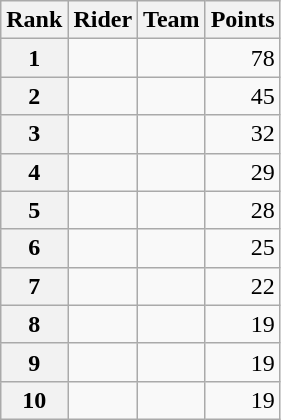<table class="wikitable" margin-bottom:0;">
<tr>
<th scope="col">Rank</th>
<th scope="col">Rider</th>
<th scope="col">Team</th>
<th scope="col">Points</th>
</tr>
<tr>
<th scope="row">1</th>
<td></td>
<td></td>
<td align="right">78</td>
</tr>
<tr>
<th scope="row">2</th>
<td></td>
<td></td>
<td align="right">45</td>
</tr>
<tr>
<th scope="row">3</th>
<td> </td>
<td></td>
<td align="right">32</td>
</tr>
<tr>
<th scope="row">4</th>
<td></td>
<td></td>
<td align="right">29</td>
</tr>
<tr>
<th scope="row">5</th>
<td></td>
<td></td>
<td align="right">28</td>
</tr>
<tr>
<th scope="row">6</th>
<td></td>
<td></td>
<td align="right">25</td>
</tr>
<tr>
<th scope="row">7</th>
<td></td>
<td></td>
<td align="right">22</td>
</tr>
<tr>
<th scope="row">8</th>
<td></td>
<td></td>
<td align="right">19</td>
</tr>
<tr>
<th scope="row">9</th>
<td></td>
<td></td>
<td align="right">19</td>
</tr>
<tr>
<th scope="row">10</th>
<td></td>
<td></td>
<td align="right">19</td>
</tr>
</table>
